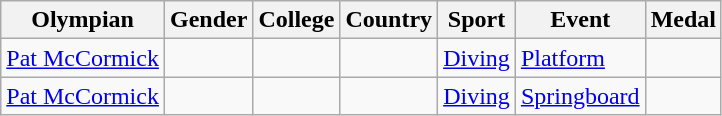<table class="wikitable">
<tr>
<th>Olympian</th>
<th>Gender</th>
<th>College</th>
<th>Country</th>
<th>Sport</th>
<th>Event</th>
<th>Medal</th>
</tr>
<tr>
<td><a href='#'>Pat McCormick</a></td>
<td></td>
<td></td>
<td></td>
<td><a href='#'>Diving</a></td>
<td><a href='#'>Platform</a></td>
<td></td>
</tr>
<tr>
<td><a href='#'>Pat McCormick</a></td>
<td></td>
<td></td>
<td></td>
<td><a href='#'>Diving</a></td>
<td><a href='#'>Springboard</a></td>
<td></td>
</tr>
</table>
